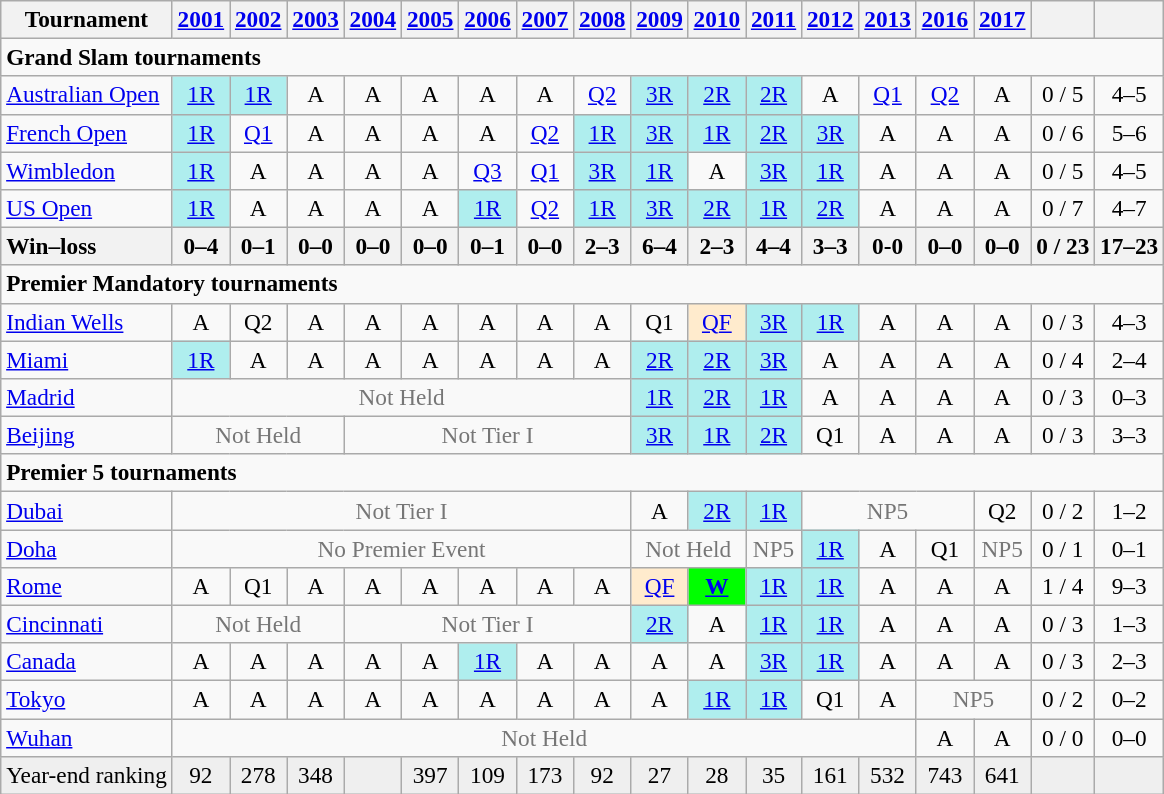<table class="wikitable" style="text-align:center;font-size:97%">
<tr>
<th>Tournament</th>
<th><a href='#'>2001</a></th>
<th><a href='#'>2002</a></th>
<th><a href='#'>2003</a></th>
<th><a href='#'>2004</a></th>
<th><a href='#'>2005</a></th>
<th><a href='#'>2006</a></th>
<th><a href='#'>2007</a></th>
<th><a href='#'>2008</a></th>
<th><a href='#'>2009</a></th>
<th><a href='#'>2010</a></th>
<th><a href='#'>2011</a></th>
<th><a href='#'>2012</a></th>
<th><a href='#'>2013</a></th>
<th><a href='#'>2016</a></th>
<th><a href='#'>2017</a></th>
<th></th>
<th></th>
</tr>
<tr>
<td colspan="20" align="left"><strong>Grand Slam tournaments</strong></td>
</tr>
<tr>
<td align="left"><a href='#'>Australian Open</a></td>
<td bgcolor="afeeee"><a href='#'>1R</a></td>
<td bgcolor="afeeee"><a href='#'>1R</a></td>
<td>A</td>
<td>A</td>
<td>A</td>
<td>A</td>
<td>A</td>
<td><a href='#'>Q2</a></td>
<td bgcolor="afeeee"><a href='#'>3R</a></td>
<td bgcolor="afeeee"><a href='#'>2R</a></td>
<td bgcolor="afeeee"><a href='#'>2R</a></td>
<td>A</td>
<td><a href='#'>Q1</a></td>
<td><a href='#'>Q2</a></td>
<td>A</td>
<td>0 / 5</td>
<td>4–5</td>
</tr>
<tr>
<td align="left"><a href='#'>French Open</a></td>
<td bgcolor="afeeee"><a href='#'>1R</a></td>
<td><a href='#'>Q1</a></td>
<td>A</td>
<td>A</td>
<td>A</td>
<td>A</td>
<td><a href='#'>Q2</a></td>
<td bgcolor="afeeee"><a href='#'>1R</a></td>
<td bgcolor="afeeee"><a href='#'>3R</a></td>
<td bgcolor="afeeee"><a href='#'>1R</a></td>
<td bgcolor="afeeee"><a href='#'>2R</a></td>
<td bgcolor="afeeee"><a href='#'>3R</a></td>
<td>A</td>
<td>A</td>
<td>A</td>
<td>0 / 6</td>
<td>5–6</td>
</tr>
<tr>
<td align="left"><a href='#'>Wimbledon</a></td>
<td bgcolor="afeeee"><a href='#'>1R</a></td>
<td>A</td>
<td>A</td>
<td>A</td>
<td>A</td>
<td><a href='#'>Q3</a></td>
<td><a href='#'>Q1</a></td>
<td bgcolor="afeeee"><a href='#'>3R</a></td>
<td bgcolor="afeeee"><a href='#'>1R</a></td>
<td>A</td>
<td bgcolor="afeeee"><a href='#'>3R</a></td>
<td bgcolor="afeeee"><a href='#'>1R</a></td>
<td>A</td>
<td>A</td>
<td>A</td>
<td>0 / 5</td>
<td>4–5</td>
</tr>
<tr>
<td align="left"><a href='#'>US Open</a></td>
<td bgcolor="afeeee"><a href='#'>1R</a></td>
<td>A</td>
<td>A</td>
<td>A</td>
<td>A</td>
<td bgcolor="afeeee"><a href='#'>1R</a></td>
<td><a href='#'>Q2</a></td>
<td bgcolor="afeeee"><a href='#'>1R</a></td>
<td bgcolor="afeeee"><a href='#'>3R</a></td>
<td bgcolor="afeeee"><a href='#'>2R</a></td>
<td bgcolor="afeeee"><a href='#'>1R</a></td>
<td bgcolor="afeeee"><a href='#'>2R</a></td>
<td>A</td>
<td>A</td>
<td>A</td>
<td>0 / 7</td>
<td>4–7</td>
</tr>
<tr>
<th style="text-align:left">Win–loss</th>
<th>0–4</th>
<th>0–1</th>
<th>0–0</th>
<th>0–0</th>
<th>0–0</th>
<th>0–1</th>
<th>0–0</th>
<th>2–3</th>
<th>6–4</th>
<th>2–3</th>
<th>4–4</th>
<th>3–3</th>
<th>0-0</th>
<th>0–0</th>
<th>0–0</th>
<th>0 / 23</th>
<th>17–23</th>
</tr>
<tr>
<td colspan="20" align="left"><strong>Premier Mandatory tournaments</strong></td>
</tr>
<tr>
<td align="left"><a href='#'>Indian Wells</a></td>
<td>A</td>
<td>Q2</td>
<td>A</td>
<td>A</td>
<td>A</td>
<td>A</td>
<td>A</td>
<td>A</td>
<td>Q1</td>
<td bgcolor="ffebcd"><a href='#'>QF</a></td>
<td bgcolor="afeeee"><a href='#'>3R</a></td>
<td bgcolor="afeeee"><a href='#'>1R</a></td>
<td>A</td>
<td>A</td>
<td>A</td>
<td>0 / 3</td>
<td>4–3</td>
</tr>
<tr>
<td align="left"><a href='#'>Miami</a></td>
<td bgcolor="afeeee"><a href='#'>1R</a></td>
<td>A</td>
<td>A</td>
<td>A</td>
<td>A</td>
<td>A</td>
<td>A</td>
<td>A</td>
<td bgcolor="afeeee"><a href='#'>2R</a></td>
<td bgcolor="afeeee"><a href='#'>2R</a></td>
<td bgcolor="afeeee"><a href='#'>3R</a></td>
<td>A</td>
<td>A</td>
<td>A</td>
<td>A</td>
<td>0 / 4</td>
<td>2–4</td>
</tr>
<tr>
<td align="left"><a href='#'>Madrid</a></td>
<td colspan="8" style="color:#767676">Not Held</td>
<td bgcolor="afeeee"><a href='#'>1R</a></td>
<td bgcolor="afeeee"><a href='#'>2R</a></td>
<td bgcolor="afeeee"><a href='#'>1R</a></td>
<td>A</td>
<td>A</td>
<td>A</td>
<td>A</td>
<td>0 / 3</td>
<td>0–3</td>
</tr>
<tr>
<td align="left"><a href='#'>Beijing</a></td>
<td colspan="3" style="color:#767676">Not Held</td>
<td colspan="5" style="color:#767676">Not Tier I</td>
<td bgcolor="afeeee"><a href='#'>3R</a></td>
<td bgcolor="afeeee"><a href='#'>1R</a></td>
<td bgcolor="afeeee"><a href='#'>2R</a></td>
<td>Q1</td>
<td>A</td>
<td>A</td>
<td>A</td>
<td>0 / 3</td>
<td>3–3</td>
</tr>
<tr>
<td colspan="20" align="left"><strong>Premier 5 tournaments</strong></td>
</tr>
<tr>
<td align="left"><a href='#'>Dubai</a></td>
<td colspan="8" style="color:#767676">Not Tier I</td>
<td>A</td>
<td bgcolor="afeeee"><a href='#'>2R</a></td>
<td bgcolor="afeeee"><a href='#'>1R</a></td>
<td colspan="3" style="color:#767676">NP5</td>
<td>Q2</td>
<td>0 / 2</td>
<td>1–2</td>
</tr>
<tr>
<td align="left"><a href='#'>Doha</a></td>
<td colspan="8" style="color:#767676">No Premier Event</td>
<td colspan="2" style="color:#767676">Not Held</td>
<td colspan="1" style="color:#767676">NP5</td>
<td bgcolor="afeeee"><a href='#'>1R</a></td>
<td>A</td>
<td>Q1</td>
<td colspan="1" style="color:#767676">NP5</td>
<td>0 / 1</td>
<td>0–1</td>
</tr>
<tr>
<td align="left"><a href='#'>Rome</a></td>
<td>A</td>
<td>Q1</td>
<td>A</td>
<td>A</td>
<td>A</td>
<td>A</td>
<td>A</td>
<td>A</td>
<td bgcolor="ffebcd"><a href='#'>QF</a></td>
<td bgcolor="lime"><a href='#'><strong>W</strong></a></td>
<td bgcolor="afeeee"><a href='#'>1R</a></td>
<td bgcolor="afeeee"><a href='#'>1R</a></td>
<td>A</td>
<td>A</td>
<td>A</td>
<td>1 / 4</td>
<td>9–3</td>
</tr>
<tr>
<td align="left"><a href='#'>Cincinnati</a></td>
<td colspan="3" style="color:#767676">Not Held</td>
<td colspan="5" style="color:#767676">Not Tier I</td>
<td bgcolor="afeeee"><a href='#'>2R</a></td>
<td>A</td>
<td bgcolor="afeeee"><a href='#'>1R</a></td>
<td bgcolor="afeeee"><a href='#'>1R</a></td>
<td>A</td>
<td>A</td>
<td>A</td>
<td>0 / 3</td>
<td>1–3</td>
</tr>
<tr>
<td align="left"><a href='#'>Canada</a></td>
<td>A</td>
<td>A</td>
<td>A</td>
<td>A</td>
<td>A</td>
<td bgcolor="afeeee"><a href='#'>1R</a></td>
<td>A</td>
<td>A</td>
<td>A</td>
<td>A</td>
<td bgcolor="afeeee"><a href='#'>3R</a></td>
<td bgcolor="afeeee"><a href='#'>1R</a></td>
<td>A</td>
<td>A</td>
<td>A</td>
<td>0 / 3</td>
<td>2–3</td>
</tr>
<tr>
<td align="left"><a href='#'>Tokyo</a></td>
<td>A</td>
<td>A</td>
<td>A</td>
<td>A</td>
<td>A</td>
<td>A</td>
<td>A</td>
<td>A</td>
<td>A</td>
<td bgcolor="afeeee"><a href='#'>1R</a></td>
<td bgcolor="afeeee"><a href='#'>1R</a></td>
<td>Q1</td>
<td>A</td>
<td colspan="2" style="color:#767676">NP5</td>
<td>0 / 2</td>
<td>0–2</td>
</tr>
<tr>
<td align="left"><a href='#'>Wuhan</a></td>
<td colspan="13" style="color:#767676">Not Held</td>
<td>A</td>
<td>A</td>
<td>0 / 0</td>
<td>0–0</td>
</tr>
<tr bgcolor="efefef">
<td align="left">Year-end ranking</td>
<td>92</td>
<td>278</td>
<td>348</td>
<td></td>
<td>397</td>
<td>109</td>
<td>173</td>
<td>92</td>
<td>27</td>
<td>28</td>
<td>35</td>
<td>161</td>
<td>532</td>
<td>743</td>
<td>641</td>
<td></td>
<td></td>
</tr>
</table>
